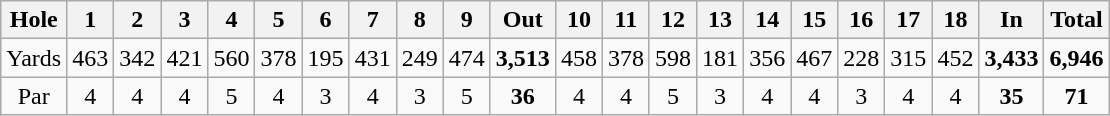<table class="wikitable" style="text-align:center">
<tr>
<th align="left">Hole</th>
<th>1</th>
<th>2</th>
<th>3</th>
<th>4</th>
<th>5</th>
<th>6</th>
<th>7</th>
<th>8</th>
<th>9</th>
<th>Out</th>
<th>10</th>
<th>11</th>
<th>12</th>
<th>13</th>
<th>14</th>
<th>15</th>
<th>16</th>
<th>17</th>
<th>18</th>
<th>In</th>
<th>Total</th>
</tr>
<tr>
<td>Yards</td>
<td>463</td>
<td>342</td>
<td>421</td>
<td>560</td>
<td>378</td>
<td>195</td>
<td>431</td>
<td>249</td>
<td>474</td>
<td><strong>3,513</strong></td>
<td>458</td>
<td>378</td>
<td>598</td>
<td>181</td>
<td>356</td>
<td>467</td>
<td>228</td>
<td>315</td>
<td>452</td>
<td><strong>3,433</strong></td>
<td><strong>6,946</strong></td>
</tr>
<tr>
<td>Par</td>
<td>4</td>
<td>4</td>
<td>4</td>
<td>5</td>
<td>4</td>
<td>3</td>
<td>4</td>
<td>3</td>
<td>5</td>
<td><strong>36</strong></td>
<td>4</td>
<td>4</td>
<td>5</td>
<td>3</td>
<td>4</td>
<td>4</td>
<td>3</td>
<td>4</td>
<td>4</td>
<td><strong>35</strong></td>
<td><strong>71</strong></td>
</tr>
</table>
